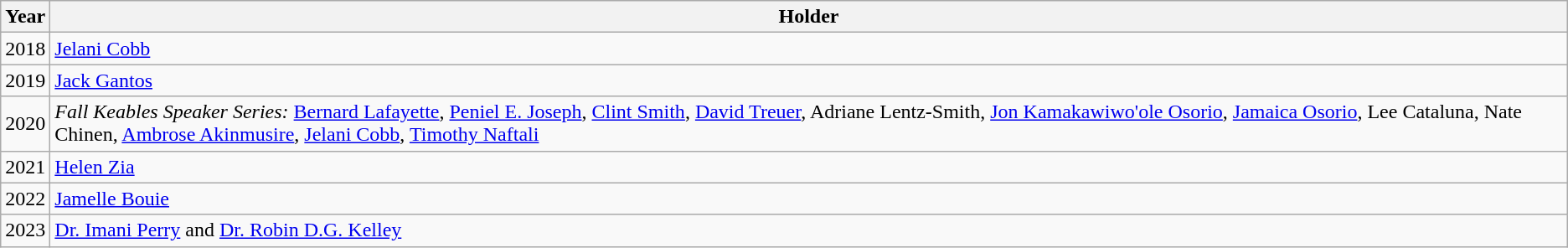<table class="wikitable">
<tr>
<th>Year</th>
<th>Holder</th>
</tr>
<tr>
<td>2018</td>
<td><a href='#'>Jelani Cobb</a></td>
</tr>
<tr>
<td>2019</td>
<td><a href='#'>Jack Gantos</a></td>
</tr>
<tr>
<td>2020</td>
<td><em>Fall Keables Speaker Series:</em> <a href='#'>Bernard Lafayette</a>, <a href='#'>Peniel E. Joseph</a>, <a href='#'>Clint Smith</a>, <a href='#'>David Treuer</a>, Adriane Lentz-Smith, <a href='#'>Jon Kamakawiwo'ole Osorio</a>, <a href='#'>Jamaica Osorio</a>, Lee Cataluna, Nate Chinen, <a href='#'>Ambrose Akinmusire</a>, <a href='#'>Jelani Cobb</a>, <a href='#'>Timothy Naftali</a> </td>
</tr>
<tr>
<td>2021</td>
<td><a href='#'>Helen Zia</a></td>
</tr>
<tr>
<td>2022</td>
<td><a href='#'>Jamelle Bouie</a></td>
</tr>
<tr>
<td>2023</td>
<td><a href='#'>Dr. Imani Perry</a> and <a href='#'>Dr. Robin D.G. Kelley</a></td>
</tr>
</table>
